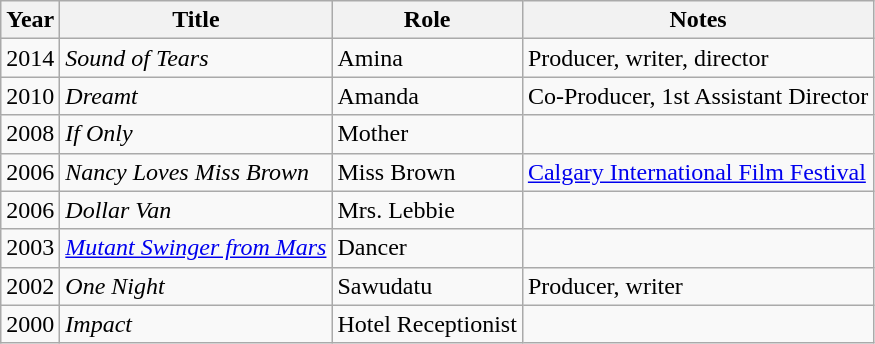<table class="wikitable sortable">
<tr>
<th>Year</th>
<th>Title</th>
<th>Role</th>
<th>Notes</th>
</tr>
<tr>
<td>2014</td>
<td><em>Sound of Tears</em></td>
<td>Amina</td>
<td>Producer, writer, director</td>
</tr>
<tr>
<td>2010</td>
<td><em>Dreamt</em></td>
<td>Amanda</td>
<td>Co-Producer, 1st Assistant Director</td>
</tr>
<tr>
<td>2008</td>
<td><em>If Only</em></td>
<td>Mother</td>
<td></td>
</tr>
<tr>
<td>2006</td>
<td><em>Nancy Loves Miss Brown</em></td>
<td>Miss Brown</td>
<td><a href='#'>Calgary International Film Festival</a></td>
</tr>
<tr>
<td>2006</td>
<td><em>Dollar Van</em></td>
<td>Mrs. Lebbie</td>
<td></td>
</tr>
<tr>
<td>2003</td>
<td><em><a href='#'>Mutant Swinger from Mars</a></em></td>
<td>Dancer</td>
<td></td>
</tr>
<tr>
<td>2002</td>
<td><em>One Night</em></td>
<td>Sawudatu</td>
<td>Producer, writer</td>
</tr>
<tr>
<td>2000</td>
<td><em>Impact</em></td>
<td>Hotel Receptionist</td>
<td></td>
</tr>
</table>
